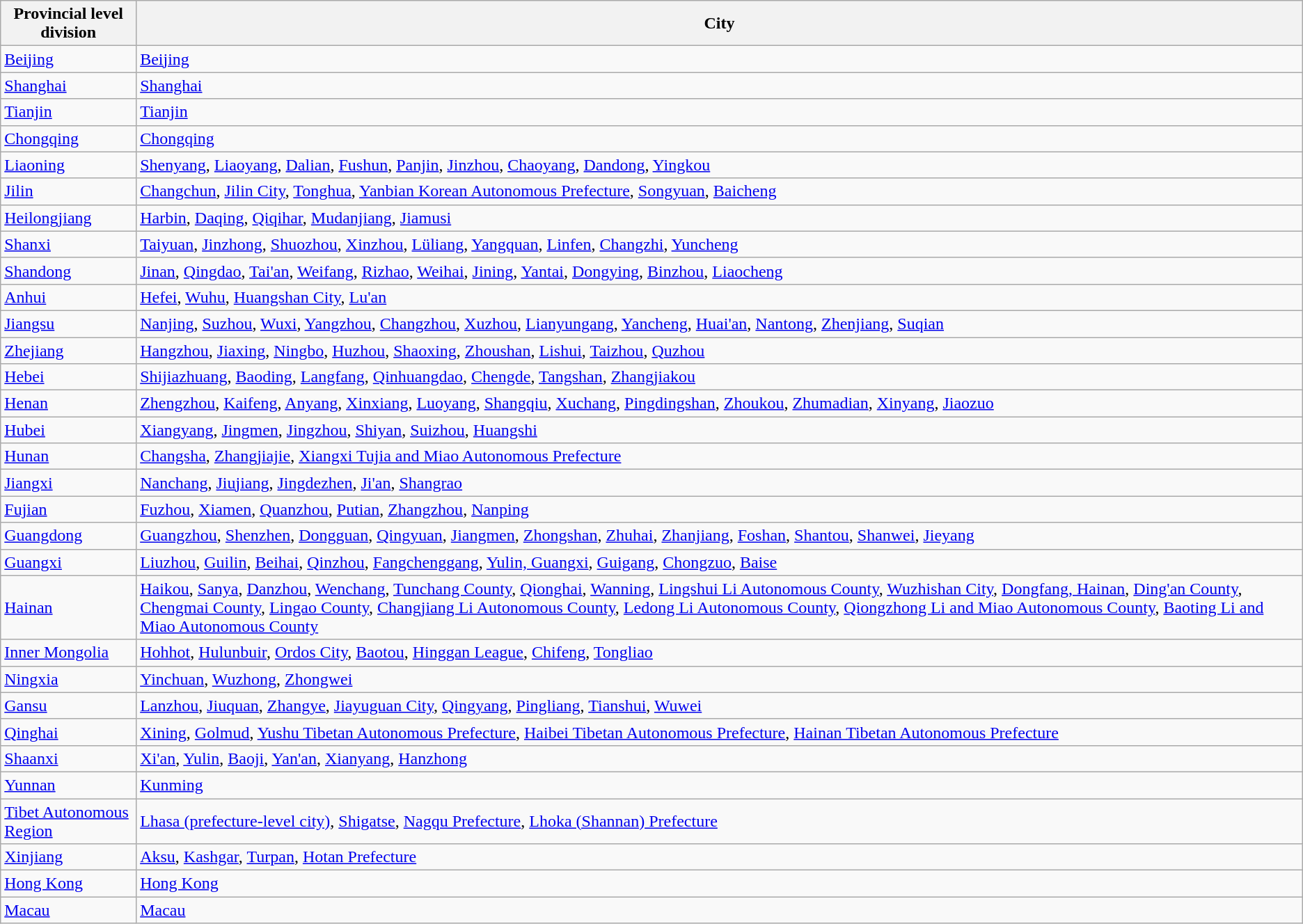<table class="wikitable">
<tr>
<th>Provincial level division</th>
<th>City</th>
</tr>
<tr>
<td><a href='#'>Beijing</a></td>
<td><a href='#'>Beijing</a></td>
</tr>
<tr>
<td><a href='#'>Shanghai</a></td>
<td><a href='#'>Shanghai</a></td>
</tr>
<tr>
<td><a href='#'>Tianjin</a></td>
<td><a href='#'>Tianjin</a></td>
</tr>
<tr>
<td><a href='#'>Chongqing</a></td>
<td><a href='#'>Chongqing</a></td>
</tr>
<tr>
<td><a href='#'>Liaoning</a></td>
<td><a href='#'>Shenyang</a>, <a href='#'>Liaoyang</a>, <a href='#'>Dalian</a>, <a href='#'>Fushun</a>, <a href='#'>Panjin</a>, <a href='#'>Jinzhou</a>, <a href='#'>Chaoyang</a>, <a href='#'>Dandong</a>, <a href='#'>Yingkou</a></td>
</tr>
<tr>
<td><a href='#'>Jilin</a></td>
<td><a href='#'>Changchun</a>, <a href='#'>Jilin City</a>, <a href='#'>Tonghua</a>, <a href='#'>Yanbian Korean Autonomous Prefecture</a>, <a href='#'>Songyuan</a>, <a href='#'>Baicheng</a></td>
</tr>
<tr>
<td><a href='#'>Heilongjiang</a></td>
<td><a href='#'>Harbin</a>, <a href='#'>Daqing</a>, <a href='#'>Qiqihar</a>, <a href='#'>Mudanjiang</a>, <a href='#'>Jiamusi</a></td>
</tr>
<tr>
<td><a href='#'>Shanxi</a></td>
<td><a href='#'>Taiyuan</a>, <a href='#'>Jinzhong</a>, <a href='#'>Shuozhou</a>, <a href='#'>Xinzhou</a>, <a href='#'>Lüliang</a>, <a href='#'>Yangquan</a>, <a href='#'>Linfen</a>, <a href='#'>Changzhi</a>, <a href='#'>Yuncheng</a></td>
</tr>
<tr>
<td><a href='#'>Shandong</a></td>
<td><a href='#'>Jinan</a>, <a href='#'>Qingdao</a>, <a href='#'>Tai'an</a>, <a href='#'>Weifang</a>, <a href='#'>Rizhao</a>, <a href='#'>Weihai</a>, <a href='#'>Jining</a>, <a href='#'>Yantai</a>, <a href='#'>Dongying</a>, <a href='#'>Binzhou</a>, <a href='#'>Liaocheng</a></td>
</tr>
<tr>
<td><a href='#'>Anhui</a></td>
<td><a href='#'>Hefei</a>, <a href='#'>Wuhu</a>, <a href='#'>Huangshan City</a>, <a href='#'>Lu'an</a></td>
</tr>
<tr>
<td><a href='#'>Jiangsu</a></td>
<td><a href='#'>Nanjing</a>, <a href='#'>Suzhou</a>, <a href='#'>Wuxi</a>, <a href='#'>Yangzhou</a>, <a href='#'>Changzhou</a>, <a href='#'>Xuzhou</a>, <a href='#'>Lianyungang</a>, <a href='#'>Yancheng</a>, <a href='#'>Huai'an</a>, <a href='#'>Nantong</a>, <a href='#'>Zhenjiang</a>, <a href='#'>Suqian</a></td>
</tr>
<tr>
<td><a href='#'>Zhejiang</a></td>
<td><a href='#'>Hangzhou</a>, <a href='#'>Jiaxing</a>, <a href='#'>Ningbo</a>, <a href='#'>Huzhou</a>, <a href='#'>Shaoxing</a>, <a href='#'>Zhoushan</a>, <a href='#'>Lishui</a>, <a href='#'>Taizhou</a>, <a href='#'>Quzhou</a></td>
</tr>
<tr>
<td><a href='#'>Hebei</a></td>
<td><a href='#'>Shijiazhuang</a>, <a href='#'>Baoding</a>, <a href='#'>Langfang</a>, <a href='#'>Qinhuangdao</a>, <a href='#'>Chengde</a>, <a href='#'>Tangshan</a>, <a href='#'>Zhangjiakou</a></td>
</tr>
<tr>
<td><a href='#'>Henan</a></td>
<td><a href='#'>Zhengzhou</a>, <a href='#'>Kaifeng</a>, <a href='#'>Anyang</a>, <a href='#'>Xinxiang</a>, <a href='#'>Luoyang</a>, <a href='#'>Shangqiu</a>, <a href='#'>Xuchang</a>, <a href='#'>Pingdingshan</a>, <a href='#'>Zhoukou</a>, <a href='#'>Zhumadian</a>, <a href='#'>Xinyang</a>, <a href='#'>Jiaozuo</a></td>
</tr>
<tr>
<td><a href='#'>Hubei</a></td>
<td><a href='#'>Xiangyang</a>, <a href='#'>Jingmen</a>, <a href='#'>Jingzhou</a>, <a href='#'>Shiyan</a>, <a href='#'>Suizhou</a>, <a href='#'>Huangshi</a></td>
</tr>
<tr>
<td><a href='#'>Hunan</a></td>
<td><a href='#'>Changsha</a>, <a href='#'>Zhangjiajie</a>, <a href='#'>Xiangxi Tujia and Miao Autonomous Prefecture</a></td>
</tr>
<tr ㈥>
<td><a href='#'>Jiangxi</a></td>
<td><a href='#'>Nanchang</a>, <a href='#'>Jiujiang</a>, <a href='#'>Jingdezhen</a>, <a href='#'>Ji'an</a>, <a href='#'>Shangrao</a></td>
</tr>
<tr>
<td><a href='#'>Fujian</a></td>
<td><a href='#'>Fuzhou</a>, <a href='#'>Xiamen</a>, <a href='#'>Quanzhou</a>, <a href='#'>Putian</a>, <a href='#'>Zhangzhou</a>, <a href='#'>Nanping</a></td>
</tr>
<tr>
<td><a href='#'>Guangdong</a></td>
<td><a href='#'>Guangzhou</a>, <a href='#'>Shenzhen</a>, <a href='#'>Dongguan</a>, <a href='#'>Qingyuan</a>, <a href='#'>Jiangmen</a>, <a href='#'>Zhongshan</a>, <a href='#'>Zhuhai</a>, <a href='#'>Zhanjiang</a>, <a href='#'>Foshan</a>, <a href='#'>Shantou</a>, <a href='#'>Shanwei</a>, <a href='#'>Jieyang</a></td>
</tr>
<tr>
<td><a href='#'>Guangxi</a></td>
<td><a href='#'>Liuzhou</a>, <a href='#'>Guilin</a>, <a href='#'>Beihai</a>, <a href='#'>Qinzhou</a>, <a href='#'>Fangchenggang</a>, <a href='#'>Yulin, Guangxi</a>, <a href='#'>Guigang</a>, <a href='#'>Chongzuo</a>, <a href='#'>Baise</a></td>
</tr>
<tr>
<td><a href='#'>Hainan</a></td>
<td><a href='#'>Haikou</a>, <a href='#'>Sanya</a>, <a href='#'>Danzhou</a>, <a href='#'>Wenchang</a>, <a href='#'>Tunchang County</a>, <a href='#'>Qionghai</a>, <a href='#'>Wanning</a>, <a href='#'>Lingshui Li Autonomous County</a>, <a href='#'>Wuzhishan City</a>, <a href='#'>Dongfang, Hainan</a>, <a href='#'>Ding'an County</a>, <a href='#'>Chengmai County</a>, <a href='#'>Lingao County</a>, <a href='#'>Changjiang Li Autonomous County</a>, <a href='#'>Ledong Li Autonomous County</a>, <a href='#'>Qiongzhong Li and Miao Autonomous County</a>, <a href='#'>Baoting Li and Miao Autonomous County</a></td>
</tr>
<tr>
<td><a href='#'>Inner Mongolia</a></td>
<td><a href='#'>Hohhot</a>, <a href='#'>Hulunbuir</a>, <a href='#'>Ordos City</a>, <a href='#'>Baotou</a>, <a href='#'>Hinggan League</a>, <a href='#'>Chifeng</a>, <a href='#'>Tongliao</a></td>
</tr>
<tr>
<td><a href='#'>Ningxia</a></td>
<td><a href='#'>Yinchuan</a>, <a href='#'>Wuzhong</a>, <a href='#'>Zhongwei</a></td>
</tr>
<tr>
<td><a href='#'>Gansu</a></td>
<td><a href='#'>Lanzhou</a>, <a href='#'>Jiuquan</a>, <a href='#'>Zhangye</a>, <a href='#'>Jiayuguan City</a>, <a href='#'>Qingyang</a>, <a href='#'>Pingliang</a>, <a href='#'>Tianshui</a>, <a href='#'>Wuwei</a></td>
</tr>
<tr>
<td><a href='#'>Qinghai</a></td>
<td><a href='#'>Xining</a>, <a href='#'>Golmud</a>, <a href='#'>Yushu Tibetan Autonomous Prefecture</a>, <a href='#'>Haibei Tibetan Autonomous Prefecture</a>, <a href='#'>Hainan Tibetan Autonomous Prefecture</a></td>
</tr>
<tr>
<td><a href='#'>Shaanxi</a></td>
<td><a href='#'>Xi'an</a>, <a href='#'>Yulin</a>, <a href='#'>Baoji</a>, <a href='#'>Yan'an</a>, <a href='#'>Xianyang</a>, <a href='#'>Hanzhong</a></td>
</tr>
<tr>
<td><a href='#'>Yunnan</a></td>
<td><a href='#'>Kunming</a></td>
</tr>
<tr>
<td><a href='#'>Tibet Autonomous Region</a></td>
<td><a href='#'>Lhasa (prefecture-level city)</a>, <a href='#'>Shigatse</a>, <a href='#'>Nagqu Prefecture</a>, <a href='#'>Lhoka (Shannan) Prefecture</a></td>
</tr>
<tr>
<td><a href='#'>Xinjiang</a></td>
<td><a href='#'>Aksu</a>, <a href='#'>Kashgar</a>, <a href='#'>Turpan</a>, <a href='#'>Hotan Prefecture</a></td>
</tr>
<tr>
<td><a href='#'>Hong Kong</a></td>
<td><a href='#'>Hong Kong</a></td>
</tr>
<tr>
<td><a href='#'>Macau</a></td>
<td><a href='#'>Macau</a></td>
</tr>
</table>
